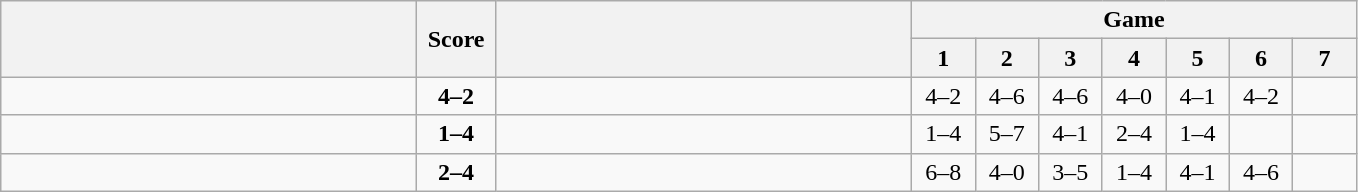<table class="wikitable" style="text-align: center;">
<tr>
<th rowspan=2 align="right" width="270"></th>
<th rowspan=2 width="45">Score</th>
<th rowspan=2 align="left" width="270"></th>
<th colspan=7>Game</th>
</tr>
<tr>
<th width="35">1</th>
<th width="35">2</th>
<th width="35">3</th>
<th width="35">4</th>
<th width="35">5</th>
<th width="35">6</th>
<th width="35">7</th>
</tr>
<tr>
<td align=left><strong></strong></td>
<td align=center><strong>4–2</strong></td>
<td align=left></td>
<td>4–2</td>
<td>4–6</td>
<td>4–6</td>
<td>4–0</td>
<td>4–1</td>
<td>4–2</td>
<td></td>
</tr>
<tr>
<td align=left></td>
<td align=center><strong>1–4</strong></td>
<td align=left><strong></strong></td>
<td>1–4</td>
<td>5–7</td>
<td>4–1</td>
<td>2–4</td>
<td>1–4</td>
<td></td>
<td></td>
</tr>
<tr>
<td align=left></td>
<td align=center><strong>2–4</strong></td>
<td align=left><strong></strong></td>
<td>6–8</td>
<td>4–0</td>
<td>3–5</td>
<td>1–4</td>
<td>4–1</td>
<td>4–6</td>
<td></td>
</tr>
</table>
